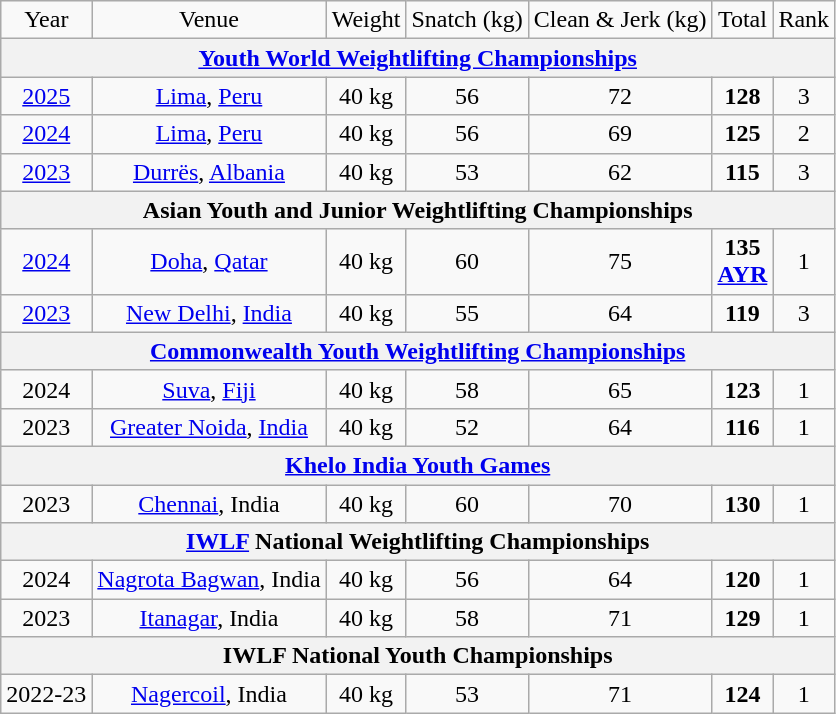<table class=wikitable  style="text-align:center;">
<tr>
<td>Year</td>
<td>Venue</td>
<td>Weight</td>
<td>Snatch (kg)</td>
<td>Clean & Jerk (kg)</td>
<td>Total</td>
<td>Rank</td>
</tr>
<tr>
<th colspan="7"><a href='#'>Youth World Weightlifting Championships</a></th>
</tr>
<tr>
<td><a href='#'>2025</a></td>
<td> <a href='#'>Lima</a>, <a href='#'>Peru</a></td>
<td>40 kg</td>
<td>56</td>
<td>72</td>
<td><strong>128</strong></td>
<td>3 </td>
</tr>
<tr>
<td><a href='#'>2024</a></td>
<td> <a href='#'>Lima</a>, <a href='#'>Peru</a></td>
<td>40 kg</td>
<td>56</td>
<td>69</td>
<td><strong>125</strong></td>
<td>2 </td>
</tr>
<tr>
<td><a href='#'>2023</a></td>
<td> <a href='#'>Durrës</a>, <a href='#'>Albania</a></td>
<td>40 kg</td>
<td>53</td>
<td>62</td>
<td><strong>115</strong></td>
<td>3 </td>
</tr>
<tr>
<th colspan="7">Asian Youth and Junior Weightlifting Championships</th>
</tr>
<tr>
<td><a href='#'>2024</a></td>
<td> <a href='#'>Doha</a>, <a href='#'>Qatar</a></td>
<td>40 kg</td>
<td>60</td>
<td>75</td>
<td><strong>135</strong> <br><strong><a href='#'>AYR</a></strong></td>
<td>1</td>
</tr>
<tr>
<td><a href='#'>2023</a></td>
<td> <a href='#'>New Delhi</a>, <a href='#'>India</a></td>
<td>40 kg</td>
<td>55</td>
<td>64</td>
<td><strong>119</strong></td>
<td>3 </td>
</tr>
<tr>
<th colspan="7"><a href='#'>Commonwealth Youth Weightlifting Championships</a></th>
</tr>
<tr>
<td>2024</td>
<td> <a href='#'>Suva</a>, <a href='#'>Fiji</a></td>
<td>40 kg</td>
<td>58</td>
<td>65</td>
<td><strong>123</strong></td>
<td>1 </td>
</tr>
<tr>
<td>2023</td>
<td> <a href='#'>Greater Noida</a>, <a href='#'>India</a></td>
<td>40 kg</td>
<td>52</td>
<td>64</td>
<td><strong>116</strong></td>
<td>1 </td>
</tr>
<tr>
<th colspan="7"><a href='#'>Khelo India Youth Games</a></th>
</tr>
<tr>
<td>2023</td>
<td> <a href='#'>Chennai</a>, India</td>
<td>40 kg</td>
<td>60</td>
<td>70</td>
<td><strong>130</strong></td>
<td>1 </td>
</tr>
<tr>
<th colspan="7"><a href='#'>IWLF</a> National Weightlifting Championships</th>
</tr>
<tr>
<td>2024</td>
<td> <a href='#'>Nagrota Bagwan</a>, India</td>
<td>40 kg</td>
<td>56</td>
<td>64</td>
<td><strong>120</strong></td>
<td>1 </td>
</tr>
<tr>
<td>2023</td>
<td> <a href='#'>Itanagar</a>, India</td>
<td>40 kg</td>
<td>58</td>
<td>71</td>
<td><strong>129</strong></td>
<td>1 </td>
</tr>
<tr>
<th colspan="7">IWLF National Youth Championships</th>
</tr>
<tr>
<td>2022-23</td>
<td> <a href='#'>Nagercoil</a>, India</td>
<td>40 kg</td>
<td>53</td>
<td>71</td>
<td><strong>124</strong></td>
<td>1 </td>
</tr>
</table>
